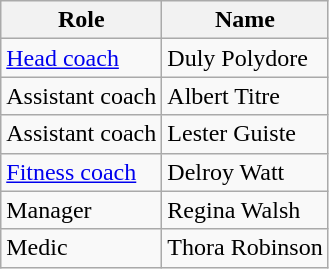<table class="wikitable">
<tr>
<th>Role</th>
<th>Name</th>
</tr>
<tr>
<td><a href='#'>Head coach</a></td>
<td>Duly Polydore</td>
</tr>
<tr>
<td>Assistant coach</td>
<td> Albert Titre</td>
</tr>
<tr>
<td>Assistant coach</td>
<td> Lester Guiste</td>
</tr>
<tr>
<td><a href='#'>Fitness coach</a></td>
<td> Delroy Watt</td>
</tr>
<tr>
<td>Manager</td>
<td> Regina Walsh</td>
</tr>
<tr>
<td>Medic</td>
<td> Thora Robinson</td>
</tr>
</table>
